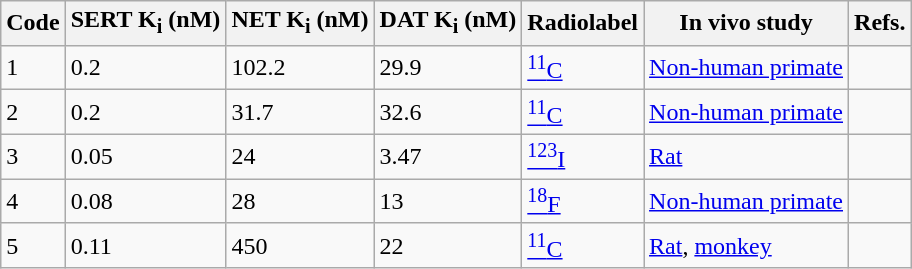<table class="wikitable">
<tr>
<th>Code</th>
<th>SERT K<sub>i</sub> (nM)</th>
<th>NET K<sub>i</sub> (nM)</th>
<th>DAT  K<sub>i</sub> (nM)</th>
<th>Radiolabel</th>
<th>In vivo study</th>
<th>Refs.</th>
</tr>
<tr>
<td>1</td>
<td>0.2</td>
<td>102.2</td>
<td>29.9</td>
<td><a href='#'><sup>11</sup>C</a></td>
<td><a href='#'>Non-human primate</a></td>
<td></td>
</tr>
<tr>
<td>2</td>
<td>0.2</td>
<td>31.7</td>
<td>32.6</td>
<td><a href='#'><sup>11</sup>C</a></td>
<td><a href='#'>Non-human primate</a></td>
<td></td>
</tr>
<tr>
<td>3</td>
<td>0.05</td>
<td>24</td>
<td>3.47</td>
<td><a href='#'><sup>123</sup>I</a></td>
<td><a href='#'>Rat</a></td>
<td></td>
</tr>
<tr>
<td>4</td>
<td>0.08</td>
<td>28</td>
<td>13</td>
<td><a href='#'><sup>18</sup>F</a></td>
<td><a href='#'>Non-human primate</a></td>
<td></td>
</tr>
<tr>
<td>5</td>
<td>0.11</td>
<td>450</td>
<td>22</td>
<td><a href='#'><sup>11</sup>C</a></td>
<td><a href='#'>Rat</a>, <a href='#'>monkey</a></td>
<td></td>
</tr>
</table>
